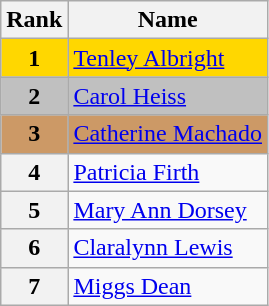<table class="wikitable">
<tr>
<th>Rank</th>
<th>Name</th>
</tr>
<tr bgcolor="gold">
<td align="center"><strong>1</strong></td>
<td><a href='#'>Tenley Albright</a></td>
</tr>
<tr bgcolor="silver">
<td align="center"><strong>2</strong></td>
<td><a href='#'>Carol Heiss</a></td>
</tr>
<tr bgcolor="cc9966">
<td align="center"><strong>3</strong></td>
<td><a href='#'>Catherine Machado</a></td>
</tr>
<tr>
<th>4</th>
<td><a href='#'>Patricia Firth</a></td>
</tr>
<tr>
<th>5</th>
<td><a href='#'>Mary Ann Dorsey</a></td>
</tr>
<tr>
<th>6</th>
<td><a href='#'>Claralynn Lewis</a></td>
</tr>
<tr>
<th>7</th>
<td><a href='#'>Miggs Dean</a></td>
</tr>
</table>
